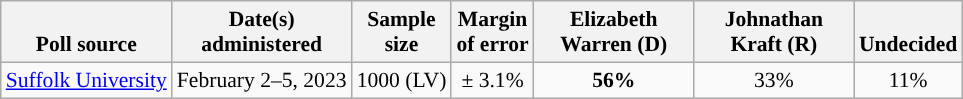<table class="wikitable" style="font-size:90%;text-align:center;">
<tr valign=bottom>
<th>Poll source</th>
<th>Date(s)<br>administered</th>
<th>Sample<br>size</th>
<th>Margin<br>of error</th>
<th style="width:100px;">Elizabeth<br>Warren (D)</th>
<th style="width:100px;">Johnathan<br>Kraft (R)</th>
<th>Undecided</th>
</tr>
<tr>
<td rowspan=2 style="text-align:left"><a href='#'>Suffolk University</a></td>
<td rowspan=2>February 2–5, 2023</td>
<td rowspan=2>1000 (LV)</td>
<td rowspan=2>± 3.1%</td>
<td><strong>56%</strong></td>
<td>33%</td>
<td>11%</td>
</tr>
</table>
